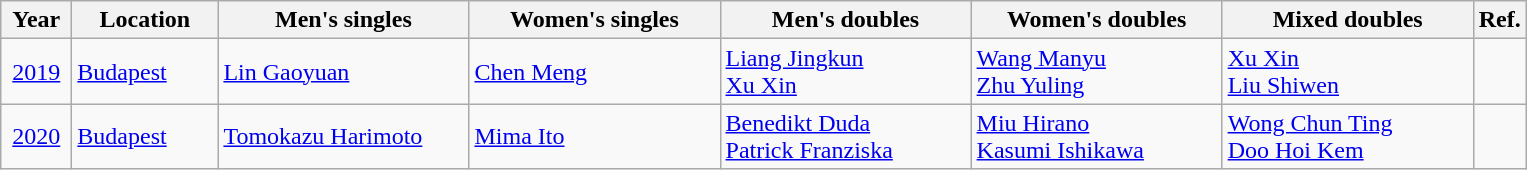<table class="wikitable">
<tr>
<th width="40">Year</th>
<th width="90">Location</th>
<th width="160">Men's singles</th>
<th width="160">Women's singles</th>
<th width="160">Men's doubles</th>
<th width="160">Women's doubles</th>
<th width="160">Mixed doubles</th>
<th width="15">Ref.</th>
</tr>
<tr>
<td align="center"><a href='#'>2019</a></td>
<td><a href='#'>Budapest</a></td>
<td> <a href='#'>Lin Gaoyuan</a></td>
<td> <a href='#'>Chen Meng</a></td>
<td> <a href='#'>Liang Jingkun</a><br> <a href='#'>Xu Xin</a></td>
<td> <a href='#'>Wang Manyu</a><br> <a href='#'>Zhu Yuling</a></td>
<td> <a href='#'>Xu Xin</a><br> <a href='#'>Liu Shiwen</a></td>
<td></td>
</tr>
<tr>
<td align="center"><a href='#'>2020</a></td>
<td><a href='#'>Budapest</a></td>
<td> <a href='#'>Tomokazu Harimoto</a></td>
<td> <a href='#'>Mima Ito</a></td>
<td> <a href='#'>Benedikt Duda</a><br> <a href='#'>Patrick Franziska</a></td>
<td> <a href='#'>Miu Hirano</a><br> <a href='#'>Kasumi Ishikawa</a></td>
<td> <a href='#'>Wong Chun Ting</a><br> <a href='#'>Doo Hoi Kem</a></td>
<td></td>
</tr>
</table>
